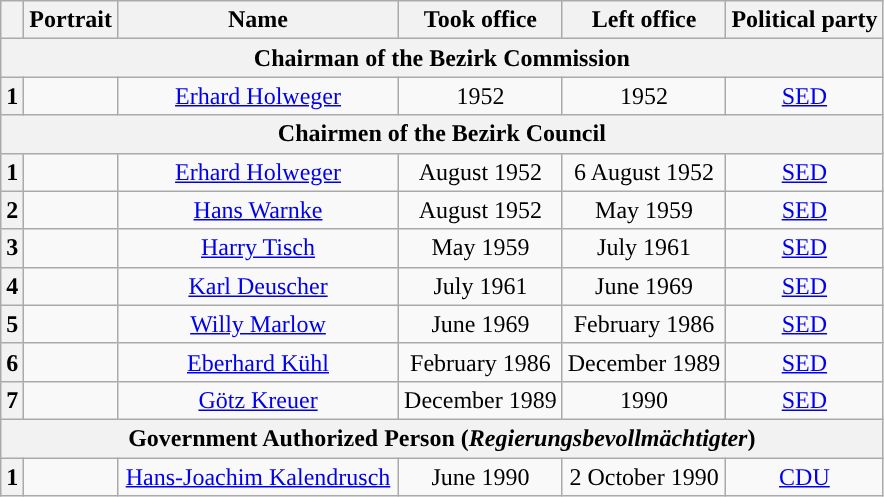<table class="wikitable" style="text-align:center">
<tr>
<th></th>
<th>Portrait</th>
<th width=180>Name<br></th>
<th>Took office</th>
<th>Left office</th>
<th>Political party</th>
</tr>
<tr>
<th colspan=6>Chairman of the Bezirk Commission</th>
</tr>
<tr>
<th style="background:">1</th>
<td></td>
<td><a href='#'>Erhard Holweger</a><br></td>
<td>1952</td>
<td>1952</td>
<td><a href='#'>SED</a></td>
</tr>
<tr>
<th colspan=6>Chairmen of the Bezirk Council</th>
</tr>
<tr>
<th style="background:">1</th>
<td></td>
<td><a href='#'>Erhard Holweger</a><br></td>
<td>August 1952</td>
<td>6 August 1952</td>
<td><a href='#'>SED</a></td>
</tr>
<tr>
<th style="background:">2</th>
<td></td>
<td><a href='#'>Hans Warnke</a><br></td>
<td>August 1952</td>
<td>May 1959</td>
<td><a href='#'>SED</a></td>
</tr>
<tr>
<th style="background:">3</th>
<td></td>
<td><a href='#'>Harry Tisch</a><br></td>
<td>May 1959</td>
<td>July 1961</td>
<td><a href='#'>SED</a></td>
</tr>
<tr>
<th style="background:">4</th>
<td></td>
<td><a href='#'>Karl Deuscher</a><br></td>
<td>July 1961</td>
<td>June 1969</td>
<td><a href='#'>SED</a></td>
</tr>
<tr>
<th style="background:">5</th>
<td></td>
<td><a href='#'>Willy Marlow</a><br></td>
<td>June 1969</td>
<td>February 1986</td>
<td><a href='#'>SED</a></td>
</tr>
<tr>
<th style="background:">6</th>
<td></td>
<td><a href='#'>Eberhard Kühl</a><br></td>
<td>February 1986</td>
<td>December 1989</td>
<td><a href='#'>SED</a></td>
</tr>
<tr>
<th style="background:">7</th>
<td></td>
<td><a href='#'>Götz Kreuer</a><br></td>
<td>December 1989</td>
<td>1990</td>
<td><a href='#'>SED</a></td>
</tr>
<tr>
<th colspan=6>Government Authorized Person (<em>Regierungsbevollmächtigter</em>)</th>
</tr>
<tr>
<th style="background:">1</th>
<td></td>
<td><a href='#'>Hans-Joachim Kalendrusch</a><br></td>
<td>June 1990</td>
<td>2 October 1990</td>
<td><a href='#'>CDU</a></td>
</tr>
</table>
